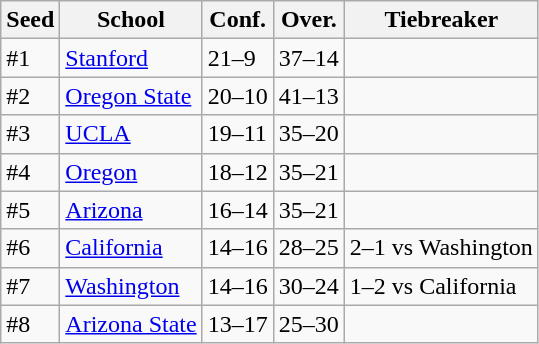<table class="wikitable">
<tr>
<th>Seed</th>
<th>School</th>
<th>Conf.</th>
<th>Over.</th>
<th>Tiebreaker</th>
</tr>
<tr>
<td>#1</td>
<td><a href='#'>Stanford</a></td>
<td>21–9</td>
<td>37–14</td>
<td></td>
</tr>
<tr>
<td>#2</td>
<td><a href='#'>Oregon State</a></td>
<td>20–10</td>
<td>41–13</td>
<td></td>
</tr>
<tr>
<td>#3</td>
<td><a href='#'>UCLA</a></td>
<td>19–11</td>
<td>35–20</td>
<td></td>
</tr>
<tr>
<td>#4</td>
<td><a href='#'>Oregon</a></td>
<td>18–12</td>
<td>35–21</td>
<td></td>
</tr>
<tr>
<td>#5</td>
<td><a href='#'>Arizona</a></td>
<td>16–14</td>
<td>35–21</td>
<td></td>
</tr>
<tr>
<td>#6</td>
<td><a href='#'>California</a></td>
<td>14–16</td>
<td>28–25</td>
<td>2–1 vs Washington</td>
</tr>
<tr>
<td>#7</td>
<td><a href='#'>Washington</a></td>
<td>14–16</td>
<td>30–24</td>
<td>1–2 vs California</td>
</tr>
<tr>
<td>#8</td>
<td><a href='#'>Arizona State</a></td>
<td>13–17</td>
<td>25–30</td>
<td></td>
</tr>
</table>
